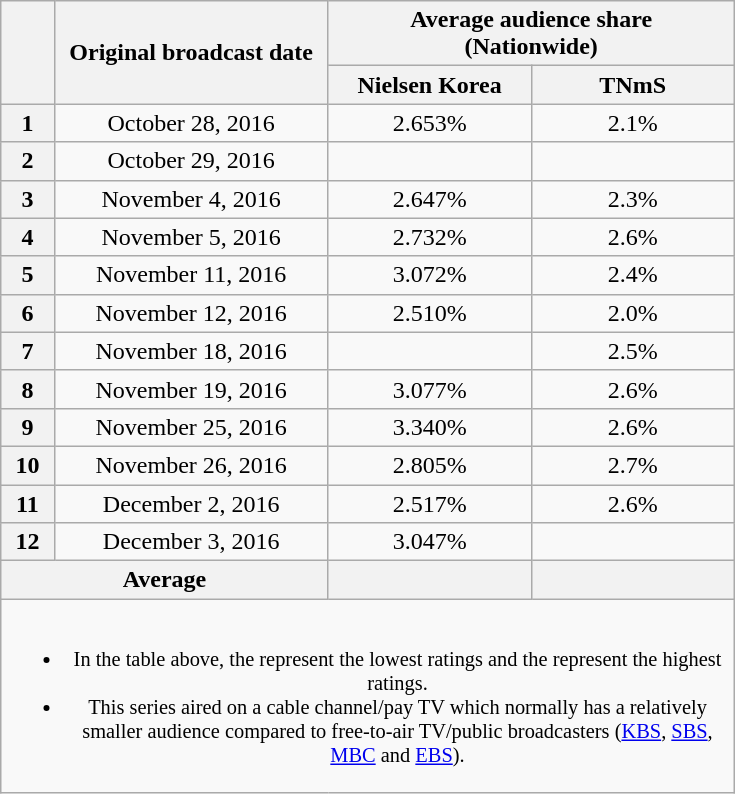<table class="wikitable" style="text-align:center; width:490px">
<tr>
<th rowspan="2"></th>
<th rowspan="2">Original broadcast date</th>
<th colspan="2">Average audience share<br>(Nationwide)</th>
</tr>
<tr>
<th scope="col" style="width:8em">Nielsen Korea</th>
<th scope="col" style="width:8em">TNmS</th>
</tr>
<tr>
<th>1</th>
<td>October 28, 2016</td>
<td>2.653%</td>
<td>2.1%</td>
</tr>
<tr>
<th>2</th>
<td>October 29, 2016</td>
<td></td>
<td></td>
</tr>
<tr>
<th>3</th>
<td>November 4, 2016</td>
<td>2.647%</td>
<td>2.3%</td>
</tr>
<tr>
<th>4</th>
<td>November 5, 2016</td>
<td>2.732%</td>
<td>2.6%</td>
</tr>
<tr>
<th>5</th>
<td>November 11, 2016</td>
<td>3.072%</td>
<td>2.4%</td>
</tr>
<tr>
<th>6</th>
<td>November 12, 2016</td>
<td>2.510%</td>
<td>2.0%</td>
</tr>
<tr>
<th>7</th>
<td>November 18, 2016</td>
<td></td>
<td>2.5%</td>
</tr>
<tr>
<th>8</th>
<td>November 19, 2016</td>
<td>3.077%</td>
<td>2.6%</td>
</tr>
<tr>
<th>9</th>
<td>November 25, 2016</td>
<td>3.340%</td>
<td>2.6%</td>
</tr>
<tr>
<th>10</th>
<td>November 26, 2016</td>
<td>2.805%</td>
<td>2.7%</td>
</tr>
<tr>
<th>11</th>
<td>December 2, 2016</td>
<td>2.517%</td>
<td>2.6%</td>
</tr>
<tr>
<th>12</th>
<td>December 3, 2016</td>
<td>3.047%</td>
<td></td>
</tr>
<tr>
<th colspan="2">Average</th>
<th></th>
<th></th>
</tr>
<tr>
<td colspan="4" style="font-size:85%"><br><ul><li>In the table above, the <strong></strong> represent the lowest ratings and the <strong></strong> represent the highest ratings.</li><li>This series aired on a cable channel/pay TV which normally has a relatively smaller audience compared to free-to-air TV/public broadcasters (<a href='#'>KBS</a>, <a href='#'>SBS</a>, <a href='#'>MBC</a> and <a href='#'>EBS</a>).</li></ul></td>
</tr>
</table>
